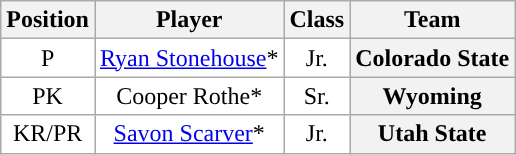<table class="wikitable sortable">
<tr>
<th>Position</th>
<th>Player</th>
<th>Class</th>
<th>Team</th>
</tr>
<tr style="text-align:center;">
<td style="background:white">P</td>
<td style="background:white"><a href='#'>Ryan Stonehouse</a>*</td>
<td style="background:white">Jr.</td>
<th>Colorado State</th>
</tr>
<tr style="text-align:center;">
<td style="background:white">PK</td>
<td style="background:white">Cooper Rothe*</td>
<td style="background:white">Sr.</td>
<th>Wyoming</th>
</tr>
<tr style="text-align:center;">
<td style="background:white">KR/PR</td>
<td style="background:white"><a href='#'>Savon Scarver</a>*</td>
<td style="background:white">Jr.</td>
<th>Utah State</th>
</tr>
</table>
